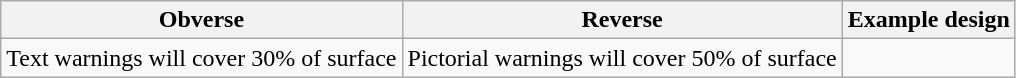<table class="wikitable">
<tr>
<th>Obverse</th>
<th>Reverse</th>
<th>Example design</th>
</tr>
<tr>
<td>Text warnings will cover 30% of surface</td>
<td>Pictorial warnings will cover 50% of surface</td>
<td></td>
</tr>
</table>
